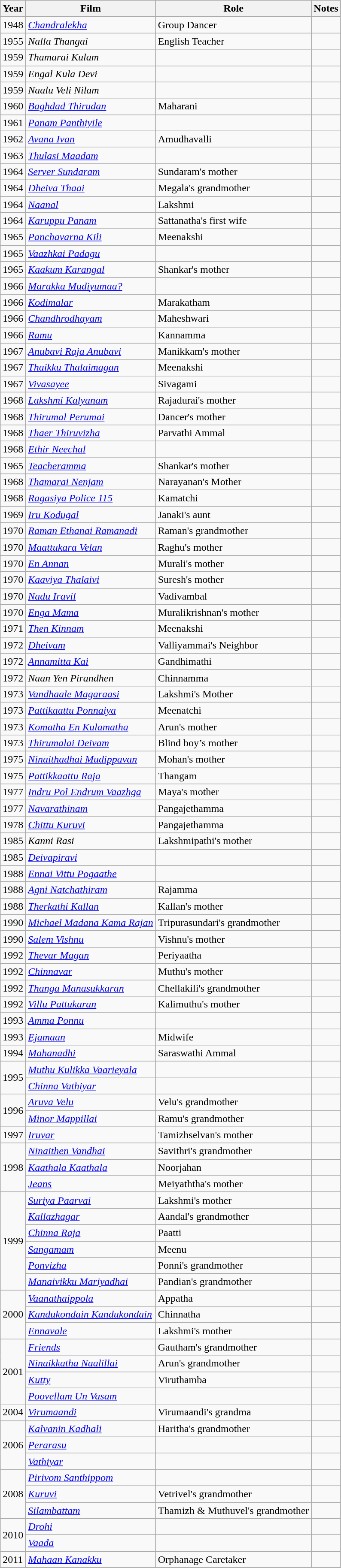<table class="wikitable">
<tr style="background:#ccc; text-align:center;">
<th>Year</th>
<th>Film</th>
<th>Role</th>
<th>Notes</th>
</tr>
<tr>
<td>1948</td>
<td><em><a href='#'>Chandralekha</a></em></td>
<td>Group Dancer</td>
<td></td>
</tr>
<tr>
<td>1955</td>
<td><em>Nalla Thangai</em></td>
<td>English Teacher</td>
<td></td>
</tr>
<tr>
<td>1959</td>
<td><em>Thamarai Kulam</em></td>
<td></td>
<td></td>
</tr>
<tr>
<td>1959</td>
<td><em>Engal Kula Devi</em></td>
<td></td>
<td></td>
</tr>
<tr>
<td>1959</td>
<td><em>Naalu Veli Nilam</em></td>
<td></td>
<td></td>
</tr>
<tr>
<td>1960</td>
<td><em><a href='#'>Baghdad Thirudan</a></em></td>
<td>Maharani</td>
<td></td>
</tr>
<tr>
<td>1961</td>
<td><em><a href='#'>Panam Panthiyile</a></em></td>
<td></td>
<td></td>
</tr>
<tr>
<td>1962</td>
<td><em><a href='#'>Avana Ivan</a></em></td>
<td>Amudhavalli</td>
<td></td>
</tr>
<tr>
<td>1963</td>
<td><em><a href='#'>Thulasi Maadam</a></em></td>
<td></td>
<td></td>
</tr>
<tr>
<td>1964</td>
<td><em><a href='#'>Server Sundaram</a></em></td>
<td>Sundaram's mother</td>
<td></td>
</tr>
<tr>
<td>1964</td>
<td><em><a href='#'>Dheiva Thaai</a></em></td>
<td>Megala's grandmother</td>
<td></td>
</tr>
<tr>
<td>1964</td>
<td><em><a href='#'>Naanal</a></em></td>
<td>Lakshmi</td>
<td></td>
</tr>
<tr>
<td>1964</td>
<td><em><a href='#'>Karuppu Panam</a></em></td>
<td>Sattanatha's first wife</td>
<td></td>
</tr>
<tr>
<td>1965</td>
<td><em><a href='#'>Panchavarna Kili</a></em></td>
<td>Meenakshi</td>
<td></td>
</tr>
<tr>
<td>1965</td>
<td><em><a href='#'>Vaazhkai Padagu</a></em></td>
<td></td>
<td></td>
</tr>
<tr>
<td>1965</td>
<td><em><a href='#'>Kaakum Karangal</a></em></td>
<td>Shankar's mother</td>
<td></td>
</tr>
<tr>
<td>1966</td>
<td><em><a href='#'>Marakka Mudiyumaa?</a></em></td>
<td></td>
<td></td>
</tr>
<tr>
<td>1966</td>
<td><em><a href='#'>Kodimalar</a></em></td>
<td>Marakatham</td>
<td></td>
</tr>
<tr>
<td>1966</td>
<td><em><a href='#'>Chandhrodhayam</a></em></td>
<td>Maheshwari</td>
<td></td>
</tr>
<tr>
<td>1966</td>
<td><em><a href='#'>Ramu</a></em></td>
<td>Kannamma</td>
<td></td>
</tr>
<tr>
<td>1967</td>
<td><em><a href='#'>Anubavi Raja Anubavi</a></em></td>
<td>Manikkam's mother</td>
<td></td>
</tr>
<tr>
<td>1967</td>
<td><em><a href='#'>Thaikku Thalaimagan</a></em></td>
<td>Meenakshi</td>
<td></td>
</tr>
<tr>
<td>1967</td>
<td><em><a href='#'>Vivasayee</a></em></td>
<td>Sivagami</td>
<td></td>
</tr>
<tr>
<td>1968</td>
<td><em><a href='#'>Lakshmi Kalyanam</a></em></td>
<td>Rajadurai's mother</td>
<td></td>
</tr>
<tr>
<td>1968</td>
<td><em><a href='#'>Thirumal Perumai</a></em></td>
<td>Dancer's mother</td>
<td></td>
</tr>
<tr>
<td>1968</td>
<td><em><a href='#'>Thaer Thiruvizha</a></em></td>
<td>Parvathi Ammal</td>
<td></td>
</tr>
<tr>
<td>1968</td>
<td><em><a href='#'>Ethir Neechal</a></em></td>
<td></td>
<td></td>
</tr>
<tr>
<td>1965</td>
<td><em><a href='#'>Teacheramma</a></em></td>
<td>Shankar's mother</td>
<td></td>
</tr>
<tr>
<td>1968</td>
<td><em><a href='#'>Thamarai Nenjam</a></em></td>
<td>Narayanan's Mother</td>
<td></td>
</tr>
<tr>
<td>1968</td>
<td><em><a href='#'>Ragasiya Police 115</a></em></td>
<td>Kamatchi</td>
<td></td>
</tr>
<tr>
<td>1969</td>
<td><em><a href='#'>Iru Kodugal</a></em></td>
<td>Janaki's aunt</td>
<td></td>
</tr>
<tr>
<td>1970</td>
<td><em><a href='#'>Raman Ethanai Ramanadi</a></em></td>
<td>Raman's grandmother</td>
<td></td>
</tr>
<tr>
<td>1970</td>
<td><em><a href='#'>Maattukara Velan</a></em></td>
<td>Raghu's mother</td>
<td></td>
</tr>
<tr>
<td>1970</td>
<td><em><a href='#'>En Annan</a></em></td>
<td>Murali's mother</td>
<td></td>
</tr>
<tr>
<td>1970</td>
<td><em><a href='#'>Kaaviya Thalaivi</a></em></td>
<td>Suresh's mother</td>
<td></td>
</tr>
<tr>
<td>1970</td>
<td><em><a href='#'>Nadu Iravil</a></em></td>
<td>Vadivambal</td>
<td></td>
</tr>
<tr>
<td>1970</td>
<td><em><a href='#'>Enga Mama</a></em></td>
<td>Muralikrishnan's mother</td>
<td></td>
</tr>
<tr>
<td>1971</td>
<td><em><a href='#'>Then Kinnam</a></em></td>
<td>Meenakshi</td>
<td></td>
</tr>
<tr>
<td>1972</td>
<td><em><a href='#'>Dheivam</a></em></td>
<td>Valliyammai's Neighbor</td>
<td></td>
</tr>
<tr>
<td>1972</td>
<td><em><a href='#'>Annamitta Kai</a></em></td>
<td>Gandhimathi</td>
<td></td>
</tr>
<tr>
<td>1972</td>
<td><em>Naan Yen Pirandhen</em></td>
<td>Chinnamma</td>
<td></td>
</tr>
<tr>
<td>1973</td>
<td><em><a href='#'>Vandhaale Magaraasi</a></em></td>
<td>Lakshmi's Mother</td>
<td></td>
</tr>
<tr>
<td>1973</td>
<td><em><a href='#'>Pattikaattu Ponnaiya</a></em></td>
<td>Meenatchi</td>
<td></td>
</tr>
<tr>
<td>1973</td>
<td><em><a href='#'>Komatha En Kulamatha</a></em></td>
<td>Arun's mother</td>
<td></td>
</tr>
<tr>
<td>1973</td>
<td><em><a href='#'>Thirumalai Deivam</a></em></td>
<td>Blind boy’s mother</td>
<td></td>
</tr>
<tr>
<td>1975</td>
<td><em><a href='#'>Ninaithadhai Mudippavan</a></em></td>
<td>Mohan's mother</td>
<td></td>
</tr>
<tr>
<td>1975</td>
<td><em><a href='#'>Pattikkaattu Raja</a></em></td>
<td>Thangam</td>
<td></td>
</tr>
<tr>
<td>1977</td>
<td><em><a href='#'>Indru Pol Endrum Vaazhga</a></em></td>
<td>Maya's mother</td>
<td></td>
</tr>
<tr>
<td>1977</td>
<td><em><a href='#'>Navarathinam</a></em></td>
<td>Pangajethamma</td>
<td></td>
</tr>
<tr>
<td>1978</td>
<td><em><a href='#'>Chittu Kuruvi</a></em></td>
<td>Pangajethamma</td>
<td></td>
</tr>
<tr>
<td>1985</td>
<td><em>Kanni Rasi</em></td>
<td>Lakshmipathi's mother</td>
<td></td>
</tr>
<tr>
<td>1985</td>
<td><em><a href='#'>Deivapiravi</a></em></td>
<td></td>
<td></td>
</tr>
<tr>
<td>1988</td>
<td><em><a href='#'>Ennai Vittu Pogaathe </a></em></td>
<td></td>
<td></td>
</tr>
<tr>
<td>1988</td>
<td><em><a href='#'>Agni Natchathiram</a></em></td>
<td>Rajamma</td>
<td></td>
</tr>
<tr>
<td>1988</td>
<td><em><a href='#'>Therkathi Kallan</a></em></td>
<td>Kallan's mother</td>
<td></td>
</tr>
<tr>
<td>1990</td>
<td><em><a href='#'>Michael Madana Kama Rajan</a></em></td>
<td>Tripurasundari's grandmother</td>
<td></td>
</tr>
<tr>
<td>1990</td>
<td><em><a href='#'>Salem Vishnu</a></em></td>
<td>Vishnu's mother</td>
<td></td>
</tr>
<tr>
<td>1992</td>
<td><em><a href='#'>Thevar Magan</a></em></td>
<td>Periyaatha</td>
<td></td>
</tr>
<tr>
<td>1992</td>
<td><em><a href='#'>Chinnavar</a></em></td>
<td>Muthu's mother</td>
<td></td>
</tr>
<tr>
<td>1992</td>
<td><em><a href='#'>Thanga Manasukkaran</a></em></td>
<td>Chellakili's grandmother</td>
<td></td>
</tr>
<tr>
<td>1992</td>
<td><em><a href='#'>Villu Pattukaran</a></em></td>
<td>Kalimuthu's mother</td>
<td></td>
</tr>
<tr>
<td>1993</td>
<td><em><a href='#'>Amma Ponnu</a></em></td>
<td></td>
<td></td>
</tr>
<tr>
<td>1993</td>
<td><em><a href='#'>Ejamaan</a></em></td>
<td>Midwife</td>
<td></td>
</tr>
<tr>
<td>1994</td>
<td><em><a href='#'>Mahanadhi</a></em></td>
<td>Saraswathi Ammal</td>
<td></td>
</tr>
<tr>
<td rowspan="2">1995</td>
<td><em><a href='#'>Muthu Kulikka Vaarieyala</a></em></td>
<td></td>
<td></td>
</tr>
<tr>
<td><em><a href='#'>Chinna Vathiyar</a></em></td>
<td></td>
<td></td>
</tr>
<tr>
<td rowspan="2">1996</td>
<td><em><a href='#'>Aruva Velu</a></em></td>
<td>Velu's grandmother</td>
<td></td>
</tr>
<tr>
<td><em><a href='#'>Minor Mappillai</a></em></td>
<td>Ramu's grandmother</td>
<td></td>
</tr>
<tr>
<td>1997</td>
<td><em><a href='#'>Iruvar</a></em></td>
<td>Tamizhselvan's mother</td>
<td></td>
</tr>
<tr>
<td rowspan="3">1998</td>
<td><em><a href='#'>Ninaithen Vandhai</a></em></td>
<td>Savithri's grandmother</td>
<td></td>
</tr>
<tr>
<td><em><a href='#'>Kaathala Kaathala</a></em></td>
<td>Noorjahan</td>
<td></td>
</tr>
<tr>
<td><em><a href='#'>Jeans</a></em></td>
<td>Meiyaththa's mother</td>
<td></td>
</tr>
<tr>
<td rowspan="6">1999</td>
<td><em><a href='#'>Suriya Paarvai</a></em></td>
<td>Lakshmi's mother</td>
<td></td>
</tr>
<tr>
<td><em><a href='#'>Kallazhagar</a></em></td>
<td>Aandal's grandmother</td>
<td></td>
</tr>
<tr>
<td><em><a href='#'>Chinna Raja</a></em></td>
<td>Paatti</td>
<td></td>
</tr>
<tr>
<td><em><a href='#'>Sangamam</a></em></td>
<td>Meenu</td>
<td></td>
</tr>
<tr>
<td><em><a href='#'>Ponvizha</a></em></td>
<td>Ponni's grandmother</td>
<td></td>
</tr>
<tr>
<td><em><a href='#'>Manaivikku Mariyadhai</a></em></td>
<td>Pandian's grandmother</td>
<td></td>
</tr>
<tr>
<td rowspan="3">2000</td>
<td><em><a href='#'>Vaanathaippola</a></em></td>
<td>Appatha</td>
<td></td>
</tr>
<tr>
<td><em><a href='#'>Kandukondain Kandukondain</a></em></td>
<td>Chinnatha</td>
<td></td>
</tr>
<tr>
<td><em><a href='#'>Ennavale</a></em></td>
<td>Lakshmi's mother</td>
<td></td>
</tr>
<tr>
<td rowspan="4">2001</td>
<td><em><a href='#'>Friends</a></em></td>
<td>Gautham's grandmother</td>
<td></td>
</tr>
<tr>
<td><em><a href='#'>Ninaikkatha Naalillai </a></em></td>
<td>Arun's grandmother</td>
<td></td>
</tr>
<tr>
<td><em><a href='#'>Kutty</a></em></td>
<td>Viruthamba</td>
<td></td>
</tr>
<tr>
<td><em><a href='#'>Poovellam Un Vasam</a></em></td>
<td></td>
<td></td>
</tr>
<tr>
<td>2004</td>
<td><em><a href='#'>Virumaandi</a></em></td>
<td>Virumaandi's grandma</td>
<td></td>
</tr>
<tr>
<td rowspan="3">2006</td>
<td><em><a href='#'>Kalvanin Kadhali</a></em></td>
<td>Haritha's grandmother</td>
<td></td>
</tr>
<tr>
<td><em><a href='#'>Perarasu</a></em></td>
<td></td>
<td></td>
</tr>
<tr>
<td><em><a href='#'>Vathiyar</a></em></td>
<td></td>
<td></td>
</tr>
<tr>
<td rowspan="3">2008</td>
<td><em><a href='#'>Pirivom Santhippom</a></em></td>
<td></td>
<td></td>
</tr>
<tr>
<td><em><a href='#'>Kuruvi</a></em></td>
<td>Vetrivel's grandmother</td>
<td></td>
</tr>
<tr>
<td><em><a href='#'>Silambattam</a></em></td>
<td>Thamizh & Muthuvel's grandmother</td>
<td></td>
</tr>
<tr>
<td rowspan="2">2010</td>
<td><em><a href='#'>Drohi</a></em></td>
<td></td>
<td></td>
</tr>
<tr>
<td><em><a href='#'>Vaada</a></em></td>
<td></td>
<td></td>
</tr>
<tr>
<td>2011</td>
<td><em><a href='#'>Mahaan Kanakku</a></em></td>
<td>Orphanage Caretaker</td>
<td></td>
</tr>
<tr>
</tr>
</table>
